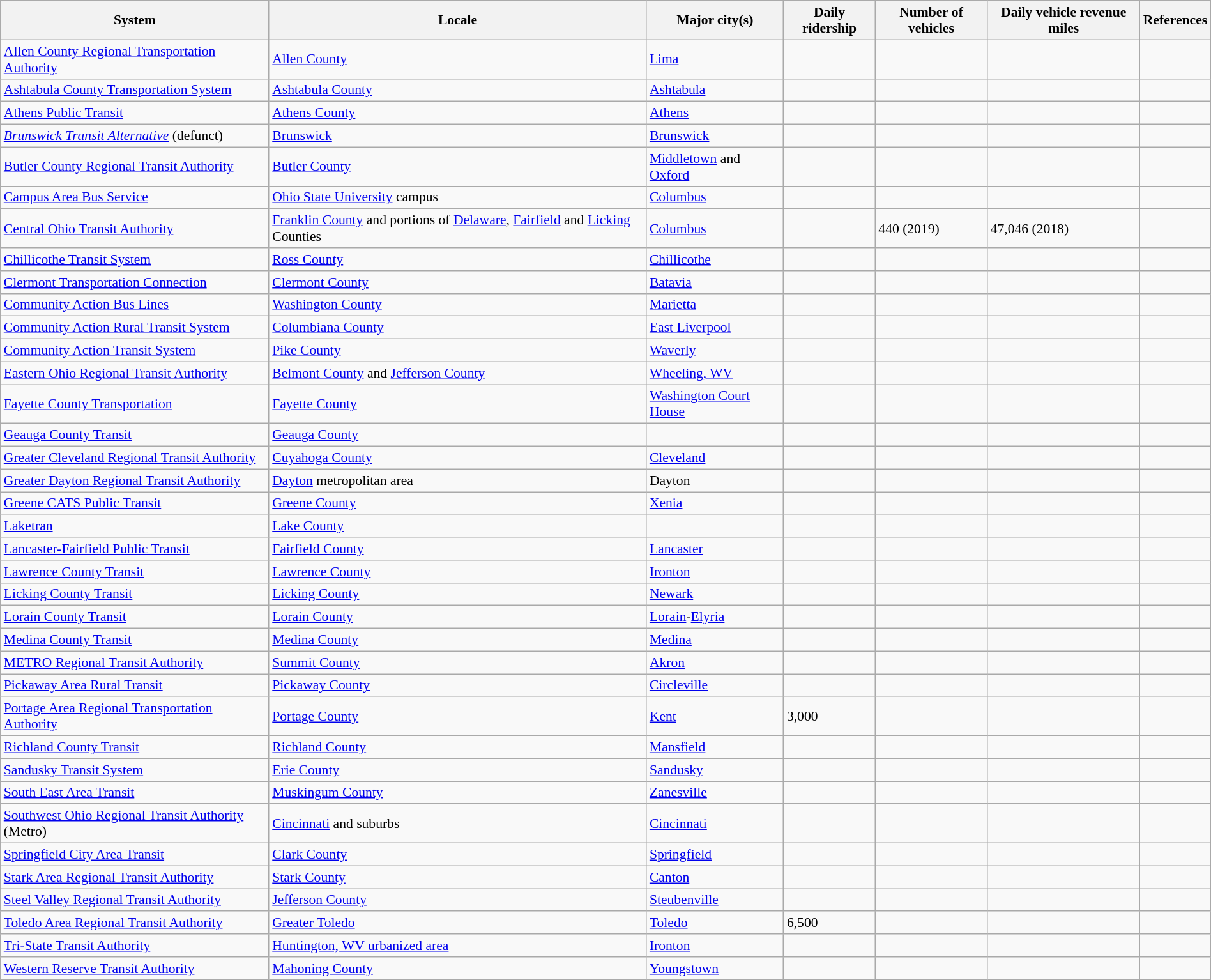<table class="wikitable sortable" style="font-size: 90%; width: 100%">
<tr>
<th>System</th>
<th>Locale</th>
<th>Major city(s)</th>
<th>Daily ridership</th>
<th>Number of vehicles</th>
<th>Daily vehicle revenue miles</th>
<th>References</th>
</tr>
<tr>
<td><a href='#'>Allen County Regional Transportation Authority</a></td>
<td><a href='#'>Allen County</a></td>
<td><a href='#'>Lima</a></td>
<td></td>
<td></td>
<td></td>
<td></td>
</tr>
<tr>
<td><a href='#'>Ashtabula County Transportation System</a></td>
<td><a href='#'>Ashtabula County</a></td>
<td><a href='#'>Ashtabula</a></td>
<td></td>
<td></td>
<td></td>
<td></td>
</tr>
<tr>
<td><a href='#'>Athens Public Transit</a></td>
<td><a href='#'>Athens County</a></td>
<td><a href='#'>Athens</a></td>
<td></td>
<td></td>
<td></td>
<td></td>
</tr>
<tr>
<td><em><a href='#'>Brunswick Transit Alternative</a></em> (defunct)</td>
<td><a href='#'>Brunswick</a></td>
<td><a href='#'>Brunswick</a></td>
<td></td>
<td></td>
<td></td>
<td></td>
</tr>
<tr>
<td><a href='#'>Butler County Regional Transit Authority</a></td>
<td><a href='#'>Butler County</a></td>
<td><a href='#'>Middletown</a> and <a href='#'>Oxford</a></td>
<td></td>
<td></td>
<td></td>
<td></td>
</tr>
<tr>
<td><a href='#'>Campus Area Bus Service</a></td>
<td><a href='#'>Ohio State University</a> campus</td>
<td><a href='#'>Columbus</a></td>
<td></td>
<td></td>
<td></td>
<td></td>
</tr>
<tr>
<td><a href='#'>Central Ohio Transit Authority</a></td>
<td><a href='#'>Franklin County</a> and portions of <a href='#'>Delaware</a>, <a href='#'>Fairfield</a> and <a href='#'>Licking</a> Counties</td>
<td><a href='#'>Columbus</a></td>
<td></td>
<td>440 (2019)</td>
<td>47,046 (2018)</td>
<td></td>
</tr>
<tr>
<td><a href='#'>Chillicothe Transit System</a></td>
<td><a href='#'>Ross County</a></td>
<td><a href='#'>Chillicothe</a></td>
<td></td>
<td></td>
<td></td>
<td></td>
</tr>
<tr>
<td><a href='#'>Clermont Transportation Connection</a></td>
<td><a href='#'>Clermont County</a></td>
<td><a href='#'>Batavia</a></td>
<td></td>
<td></td>
<td></td>
<td></td>
</tr>
<tr>
<td><a href='#'>Community Action Bus Lines</a></td>
<td><a href='#'>Washington County</a></td>
<td><a href='#'>Marietta</a></td>
<td></td>
<td></td>
<td></td>
<td></td>
</tr>
<tr>
<td><a href='#'>Community Action Rural Transit System</a></td>
<td><a href='#'>Columbiana County</a></td>
<td><a href='#'>East Liverpool</a></td>
<td></td>
<td></td>
<td></td>
<td></td>
</tr>
<tr>
<td><a href='#'>Community Action Transit System</a></td>
<td><a href='#'>Pike County</a></td>
<td><a href='#'>Waverly</a></td>
<td></td>
<td></td>
<td></td>
<td></td>
</tr>
<tr>
<td><a href='#'>Eastern Ohio Regional Transit Authority</a></td>
<td><a href='#'>Belmont County</a> and <a href='#'>Jefferson County</a></td>
<td><a href='#'>Wheeling, WV</a></td>
<td></td>
<td></td>
<td></td>
<td></td>
</tr>
<tr>
<td><a href='#'>Fayette County Transportation</a></td>
<td><a href='#'>Fayette County</a></td>
<td><a href='#'>Washington Court House</a></td>
<td></td>
<td></td>
<td></td>
<td></td>
</tr>
<tr>
<td><a href='#'>Geauga County Transit</a></td>
<td><a href='#'>Geauga County</a></td>
<td></td>
<td></td>
<td></td>
<td></td>
<td></td>
</tr>
<tr>
<td><a href='#'>Greater Cleveland Regional Transit Authority</a></td>
<td><a href='#'>Cuyahoga County</a></td>
<td><a href='#'>Cleveland</a></td>
<td></td>
<td></td>
<td></td>
<td></td>
</tr>
<tr>
<td><a href='#'>Greater Dayton Regional Transit Authority</a></td>
<td><a href='#'>Dayton</a> metropolitan area</td>
<td>Dayton</td>
<td></td>
<td></td>
<td></td>
<td></td>
</tr>
<tr>
<td><a href='#'>Greene CATS Public Transit</a></td>
<td><a href='#'>Greene County</a></td>
<td><a href='#'>Xenia</a></td>
<td></td>
<td></td>
<td></td>
<td></td>
</tr>
<tr>
<td><a href='#'>Laketran</a></td>
<td><a href='#'>Lake County</a></td>
<td></td>
<td></td>
<td></td>
<td></td>
<td></td>
</tr>
<tr>
<td><a href='#'>Lancaster-Fairfield Public Transit</a></td>
<td><a href='#'>Fairfield County</a></td>
<td><a href='#'>Lancaster</a></td>
<td></td>
<td></td>
<td></td>
<td></td>
</tr>
<tr>
<td><a href='#'>Lawrence County Transit</a></td>
<td><a href='#'>Lawrence County</a></td>
<td><a href='#'>Ironton</a></td>
<td></td>
<td></td>
<td></td>
<td></td>
</tr>
<tr>
<td><a href='#'>Licking County Transit</a></td>
<td><a href='#'>Licking County</a></td>
<td><a href='#'>Newark</a></td>
<td></td>
<td></td>
<td></td>
<td></td>
</tr>
<tr>
<td><a href='#'>Lorain County Transit</a></td>
<td><a href='#'>Lorain County</a></td>
<td><a href='#'>Lorain</a>-<a href='#'>Elyria</a></td>
<td></td>
<td></td>
<td></td>
<td></td>
</tr>
<tr>
<td><a href='#'>Medina County Transit</a></td>
<td><a href='#'>Medina County</a></td>
<td><a href='#'>Medina</a></td>
<td></td>
<td></td>
<td></td>
<td></td>
</tr>
<tr>
<td><a href='#'>METRO Regional Transit Authority</a></td>
<td><a href='#'>Summit County</a></td>
<td><a href='#'>Akron</a></td>
<td></td>
<td></td>
<td></td>
<td></td>
</tr>
<tr>
<td><a href='#'>Pickaway Area Rural Transit</a></td>
<td><a href='#'>Pickaway County</a></td>
<td><a href='#'>Circleville</a></td>
<td></td>
<td></td>
<td></td>
<td></td>
</tr>
<tr>
<td><a href='#'>Portage Area Regional Transportation Authority</a></td>
<td><a href='#'>Portage County</a></td>
<td><a href='#'>Kent</a></td>
<td>3,000</td>
<td></td>
<td></td>
<td></td>
</tr>
<tr>
<td><a href='#'>Richland County Transit</a></td>
<td><a href='#'>Richland County</a></td>
<td><a href='#'>Mansfield</a></td>
<td></td>
<td></td>
<td></td>
<td></td>
</tr>
<tr>
<td><a href='#'>Sandusky Transit System</a></td>
<td><a href='#'>Erie County</a></td>
<td><a href='#'>Sandusky</a></td>
<td></td>
<td></td>
<td></td>
<td></td>
</tr>
<tr>
<td><a href='#'>South East Area Transit</a></td>
<td><a href='#'>Muskingum County</a></td>
<td><a href='#'>Zanesville</a></td>
<td></td>
<td></td>
<td></td>
<td></td>
</tr>
<tr>
<td><a href='#'>Southwest Ohio Regional Transit Authority</a> (Metro)</td>
<td><a href='#'>Cincinnati</a> and suburbs</td>
<td><a href='#'>Cincinnati</a></td>
<td></td>
<td></td>
<td></td>
<td></td>
</tr>
<tr>
<td><a href='#'>Springfield City Area Transit</a></td>
<td><a href='#'>Clark County</a></td>
<td><a href='#'>Springfield</a></td>
<td></td>
<td></td>
<td></td>
<td></td>
</tr>
<tr>
<td><a href='#'>Stark Area Regional Transit Authority</a></td>
<td><a href='#'>Stark County</a></td>
<td><a href='#'>Canton</a></td>
<td></td>
<td></td>
<td></td>
<td></td>
</tr>
<tr>
<td><a href='#'>Steel Valley Regional Transit Authority</a></td>
<td><a href='#'>Jefferson County</a></td>
<td><a href='#'>Steubenville</a></td>
<td></td>
<td></td>
<td></td>
<td></td>
</tr>
<tr>
<td><a href='#'>Toledo Area Regional Transit Authority</a></td>
<td><a href='#'>Greater Toledo</a></td>
<td><a href='#'>Toledo</a></td>
<td>6,500</td>
<td></td>
<td></td>
<td></td>
</tr>
<tr>
<td><a href='#'>Tri-State Transit Authority</a></td>
<td><a href='#'>Huntington, WV urbanized area</a></td>
<td><a href='#'>Ironton</a></td>
<td></td>
<td></td>
<td></td>
<td></td>
</tr>
<tr>
<td><a href='#'>Western Reserve Transit Authority</a></td>
<td><a href='#'>Mahoning County</a></td>
<td><a href='#'>Youngstown</a></td>
<td></td>
<td></td>
<td></td>
<td></td>
</tr>
</table>
